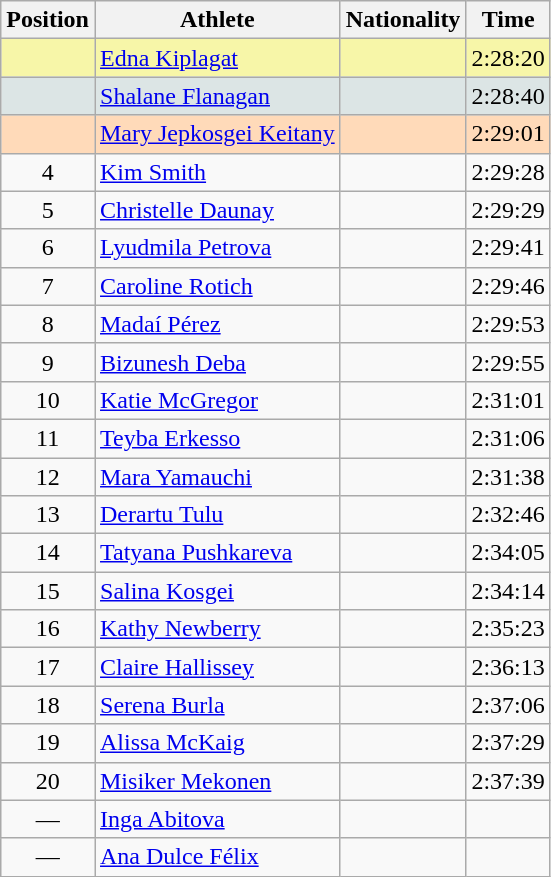<table class="wikitable sortable">
<tr>
<th>Position</th>
<th>Athlete</th>
<th>Nationality</th>
<th>Time</th>
</tr>
<tr bgcolor=#F7F6A8>
<td align=center></td>
<td><a href='#'>Edna Kiplagat</a></td>
<td></td>
<td>2:28:20</td>
</tr>
<tr bgcolor=#DCE5E5>
<td align=center></td>
<td><a href='#'>Shalane Flanagan</a></td>
<td></td>
<td>2:28:40</td>
</tr>
<tr bgcolor=#FFDAB9>
<td align=center></td>
<td><a href='#'>Mary Jepkosgei Keitany</a></td>
<td></td>
<td>2:29:01</td>
</tr>
<tr>
<td align=center>4</td>
<td><a href='#'>Kim Smith</a></td>
<td></td>
<td>2:29:28</td>
</tr>
<tr>
<td align=center>5</td>
<td><a href='#'>Christelle Daunay</a></td>
<td></td>
<td>2:29:29</td>
</tr>
<tr>
<td align=center>6</td>
<td><a href='#'>Lyudmila Petrova</a></td>
<td></td>
<td>2:29:41</td>
</tr>
<tr>
<td align=center>7</td>
<td><a href='#'>Caroline Rotich</a></td>
<td></td>
<td>2:29:46</td>
</tr>
<tr>
<td align=center>8</td>
<td><a href='#'>Madaí Pérez</a></td>
<td></td>
<td>2:29:53</td>
</tr>
<tr>
<td align=center>9</td>
<td><a href='#'>Bizunesh Deba</a></td>
<td></td>
<td>2:29:55</td>
</tr>
<tr>
<td align=center>10</td>
<td><a href='#'>Katie McGregor</a></td>
<td></td>
<td>2:31:01</td>
</tr>
<tr>
<td align=center>11</td>
<td><a href='#'>Teyba Erkesso</a></td>
<td></td>
<td>2:31:06</td>
</tr>
<tr>
<td align=center>12</td>
<td><a href='#'>Mara Yamauchi</a></td>
<td></td>
<td>2:31:38</td>
</tr>
<tr>
<td align=center>13</td>
<td><a href='#'>Derartu Tulu</a></td>
<td></td>
<td>2:32:46</td>
</tr>
<tr>
<td align=center>14</td>
<td><a href='#'>Tatyana Pushkareva</a></td>
<td></td>
<td>2:34:05</td>
</tr>
<tr>
<td align=center>15</td>
<td><a href='#'>Salina Kosgei</a></td>
<td></td>
<td>2:34:14</td>
</tr>
<tr>
<td align=center>16</td>
<td><a href='#'>Kathy Newberry</a></td>
<td></td>
<td>2:35:23</td>
</tr>
<tr>
<td align=center>17</td>
<td><a href='#'>Claire Hallissey</a></td>
<td></td>
<td>2:36:13</td>
</tr>
<tr>
<td align=center>18</td>
<td><a href='#'>Serena Burla</a></td>
<td></td>
<td>2:37:06</td>
</tr>
<tr>
<td align=center>19</td>
<td><a href='#'>Alissa McKaig</a></td>
<td></td>
<td>2:37:29</td>
</tr>
<tr>
<td align=center>20</td>
<td><a href='#'>Misiker Mekonen</a></td>
<td></td>
<td>2:37:39</td>
</tr>
<tr>
<td align=center>—</td>
<td><a href='#'>Inga Abitova</a></td>
<td></td>
<td></td>
</tr>
<tr>
<td align=center>—</td>
<td><a href='#'>Ana Dulce Félix</a></td>
<td></td>
<td></td>
</tr>
</table>
